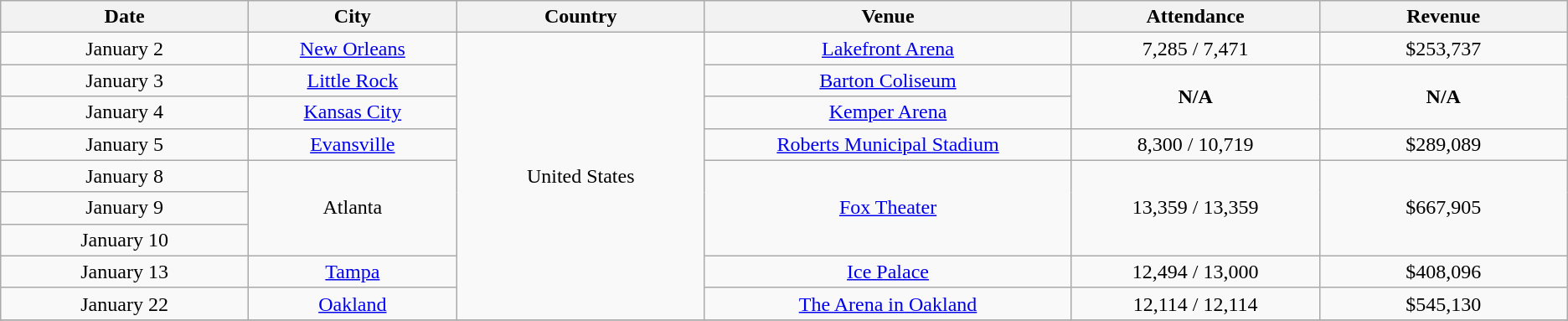<table class="wikitable" style="text-align:center;">
<tr>
<th scope="col" style="width:12em;">Date</th>
<th scope="col" style="width:10em;">City</th>
<th scope="col" style="width:12em;">Country</th>
<th scope="col" style="width:18em;">Venue</th>
<th scope="col" style="width:12em;">Attendance</th>
<th scope="col" style="width:12em;">Revenue</th>
</tr>
<tr>
<td>January 2</td>
<td><a href='#'>New Orleans</a></td>
<td rowspan="9">United States</td>
<td><a href='#'>Lakefront Arena</a></td>
<td>7,285 / 7,471</td>
<td>$253,737</td>
</tr>
<tr>
<td>January 3</td>
<td><a href='#'>Little Rock</a></td>
<td><a href='#'>Barton Coliseum</a></td>
<td rowspan="2"><strong>N/A</strong></td>
<td rowspan="2"><strong>N/A</strong></td>
</tr>
<tr>
<td>January 4</td>
<td><a href='#'>Kansas City</a></td>
<td><a href='#'>Kemper Arena</a></td>
</tr>
<tr>
<td>January 5</td>
<td><a href='#'>Evansville</a></td>
<td><a href='#'>Roberts Municipal Stadium</a></td>
<td>8,300 / 10,719</td>
<td>$289,089</td>
</tr>
<tr>
<td>January 8</td>
<td rowspan="3">Atlanta</td>
<td rowspan="3"><a href='#'>Fox Theater</a></td>
<td rowspan="3">13,359 / 13,359</td>
<td rowspan="3">$667,905</td>
</tr>
<tr>
<td>January 9</td>
</tr>
<tr>
<td>January 10</td>
</tr>
<tr>
<td>January 13</td>
<td><a href='#'>Tampa</a></td>
<td><a href='#'>Ice Palace</a></td>
<td>12,494 / 13,000</td>
<td>$408,096</td>
</tr>
<tr>
<td>January 22</td>
<td><a href='#'>Oakland</a></td>
<td><a href='#'>The Arena in Oakland</a></td>
<td>12,114 / 12,114</td>
<td>$545,130</td>
</tr>
<tr>
</tr>
</table>
